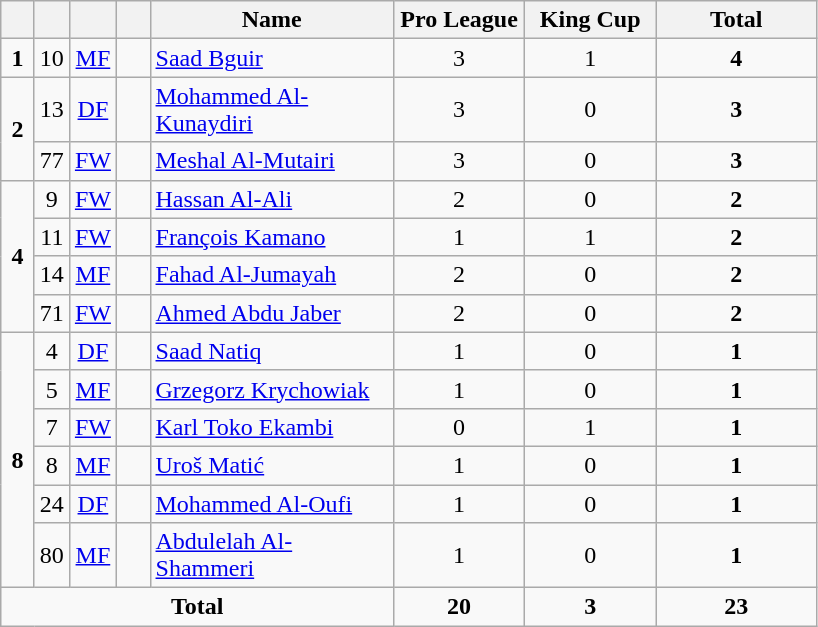<table class="wikitable" style="text-align:center">
<tr>
<th width=15></th>
<th width=15></th>
<th width=15></th>
<th width=15></th>
<th width=155>Name</th>
<th width=80>Pro League</th>
<th width=80>King Cup</th>
<th width=100>Total</th>
</tr>
<tr>
<td><strong>1</strong></td>
<td>10</td>
<td><a href='#'>MF</a></td>
<td></td>
<td align=left><a href='#'>Saad Bguir</a></td>
<td>3</td>
<td>1</td>
<td><strong>4</strong></td>
</tr>
<tr>
<td rowspan=2><strong>2</strong></td>
<td>13</td>
<td><a href='#'>DF</a></td>
<td></td>
<td align=left><a href='#'>Mohammed Al-Kunaydiri</a></td>
<td>3</td>
<td>0</td>
<td><strong>3</strong></td>
</tr>
<tr>
<td>77</td>
<td><a href='#'>FW</a></td>
<td></td>
<td align=left><a href='#'>Meshal Al-Mutairi</a></td>
<td>3</td>
<td>0</td>
<td><strong>3</strong></td>
</tr>
<tr>
<td rowspan=4><strong>4</strong></td>
<td>9</td>
<td><a href='#'>FW</a></td>
<td></td>
<td align=left><a href='#'>Hassan Al-Ali</a></td>
<td>2</td>
<td>0</td>
<td><strong>2</strong></td>
</tr>
<tr>
<td>11</td>
<td><a href='#'>FW</a></td>
<td></td>
<td align=left><a href='#'>François Kamano</a></td>
<td>1</td>
<td>1</td>
<td><strong>2</strong></td>
</tr>
<tr>
<td>14</td>
<td><a href='#'>MF</a></td>
<td></td>
<td align=left><a href='#'>Fahad Al-Jumayah</a></td>
<td>2</td>
<td>0</td>
<td><strong>2</strong></td>
</tr>
<tr>
<td>71</td>
<td><a href='#'>FW</a></td>
<td></td>
<td align=left><a href='#'>Ahmed Abdu Jaber</a></td>
<td>2</td>
<td>0</td>
<td><strong>2</strong></td>
</tr>
<tr>
<td rowspan=6><strong>8</strong></td>
<td>4</td>
<td><a href='#'>DF</a></td>
<td></td>
<td align=left><a href='#'>Saad Natiq</a></td>
<td>1</td>
<td>0</td>
<td><strong>1</strong></td>
</tr>
<tr>
<td>5</td>
<td><a href='#'>MF</a></td>
<td></td>
<td align=left><a href='#'>Grzegorz Krychowiak</a></td>
<td>1</td>
<td>0</td>
<td><strong>1</strong></td>
</tr>
<tr>
<td>7</td>
<td><a href='#'>FW</a></td>
<td></td>
<td align=left><a href='#'>Karl Toko Ekambi</a></td>
<td>0</td>
<td>1</td>
<td><strong>1</strong></td>
</tr>
<tr>
<td>8</td>
<td><a href='#'>MF</a></td>
<td></td>
<td align=left><a href='#'>Uroš Matić</a></td>
<td>1</td>
<td>0</td>
<td><strong>1</strong></td>
</tr>
<tr>
<td>24</td>
<td><a href='#'>DF</a></td>
<td></td>
<td align=left><a href='#'>Mohammed Al-Oufi</a></td>
<td>1</td>
<td>0</td>
<td><strong>1</strong></td>
</tr>
<tr>
<td>80</td>
<td><a href='#'>MF</a></td>
<td></td>
<td align=left><a href='#'>Abdulelah Al-Shammeri</a></td>
<td>1</td>
<td>0</td>
<td><strong>1</strong></td>
</tr>
<tr>
<td colspan=5><strong>Total</strong></td>
<td><strong>20</strong></td>
<td><strong>3</strong></td>
<td><strong>23</strong></td>
</tr>
</table>
